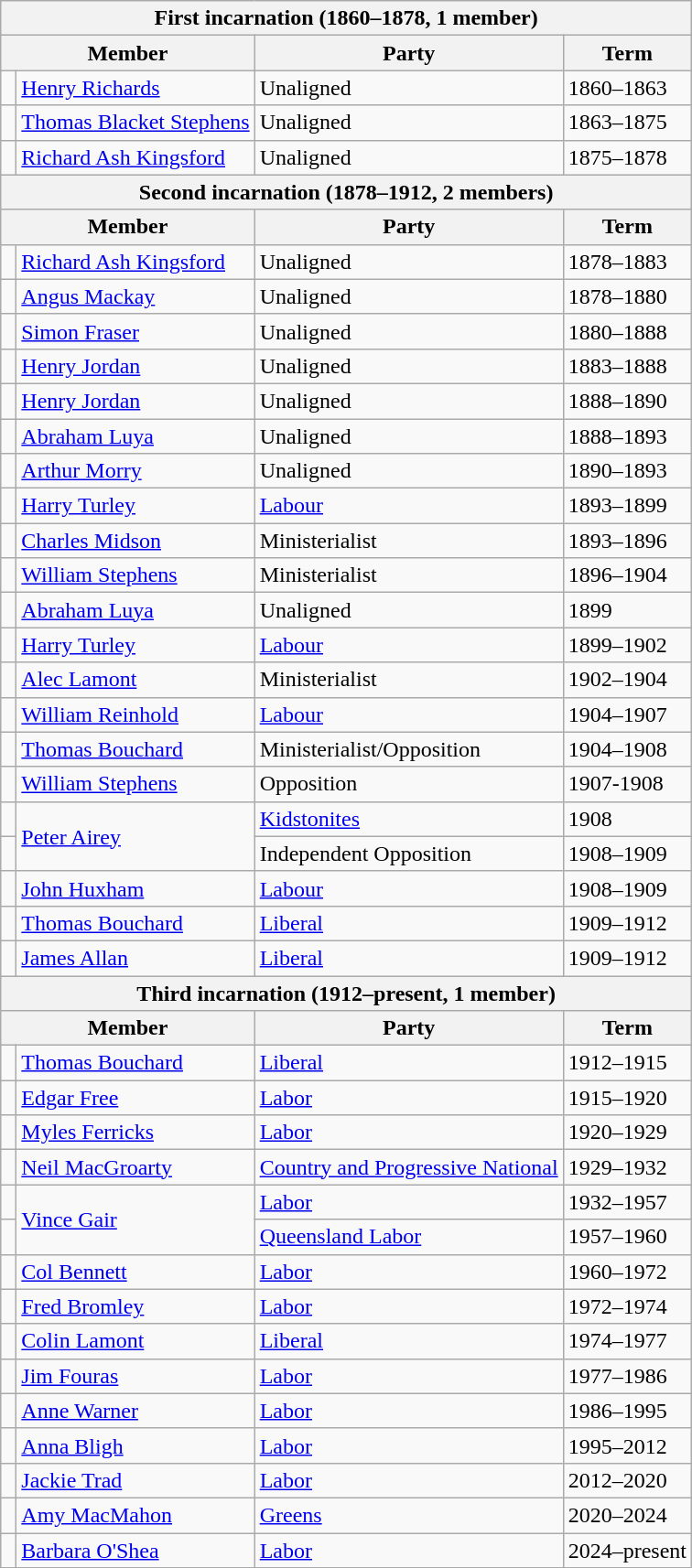<table class="wikitable">
<tr>
<th colspan="4">First incarnation (1860–1878, 1 member)</th>
</tr>
<tr>
<th colspan="2">Member</th>
<th>Party</th>
<th>Term</th>
</tr>
<tr>
<td> </td>
<td><a href='#'>Henry Richards</a></td>
<td>Unaligned</td>
<td>1860–1863</td>
</tr>
<tr>
<td> </td>
<td><a href='#'>Thomas Blacket Stephens</a></td>
<td>Unaligned</td>
<td>1863–1875</td>
</tr>
<tr>
<td> </td>
<td><a href='#'>Richard Ash Kingsford</a></td>
<td>Unaligned</td>
<td>1875–1878</td>
</tr>
<tr>
<th colspan="4">Second incarnation (1878–1912, 2 members)</th>
</tr>
<tr>
<th colspan="2">Member</th>
<th>Party</th>
<th>Term</th>
</tr>
<tr>
<td> </td>
<td><a href='#'>Richard Ash Kingsford</a></td>
<td>Unaligned</td>
<td>1878–1883</td>
</tr>
<tr>
<td> </td>
<td><a href='#'>Angus Mackay</a></td>
<td>Unaligned</td>
<td>1878–1880</td>
</tr>
<tr>
<td> </td>
<td><a href='#'>Simon Fraser</a></td>
<td>Unaligned</td>
<td>1880–1888</td>
</tr>
<tr>
<td> </td>
<td><a href='#'>Henry Jordan</a></td>
<td>Unaligned</td>
<td>1883–1888</td>
</tr>
<tr>
<td> </td>
<td><a href='#'>Henry Jordan</a></td>
<td>Unaligned</td>
<td>1888–1890</td>
</tr>
<tr>
<td> </td>
<td><a href='#'>Abraham Luya</a></td>
<td>Unaligned</td>
<td>1888–1893</td>
</tr>
<tr>
<td> </td>
<td><a href='#'>Arthur Morry</a></td>
<td>Unaligned</td>
<td>1890–1893</td>
</tr>
<tr>
<td> </td>
<td><a href='#'>Harry Turley</a></td>
<td><a href='#'>Labour</a></td>
<td>1893–1899</td>
</tr>
<tr>
<td> </td>
<td><a href='#'>Charles Midson</a></td>
<td>Ministerialist</td>
<td>1893–1896</td>
</tr>
<tr>
<td> </td>
<td><a href='#'>William Stephens</a></td>
<td>Ministerialist</td>
<td>1896–1904</td>
</tr>
<tr>
<td> </td>
<td><a href='#'>Abraham Luya</a></td>
<td>Unaligned</td>
<td>1899</td>
</tr>
<tr>
<td> </td>
<td><a href='#'>Harry Turley</a></td>
<td><a href='#'>Labour</a></td>
<td>1899–1902</td>
</tr>
<tr>
<td> </td>
<td><a href='#'>Alec Lamont</a></td>
<td>Ministerialist</td>
<td>1902–1904</td>
</tr>
<tr>
<td> </td>
<td><a href='#'>William Reinhold</a></td>
<td><a href='#'>Labour</a></td>
<td>1904–1907</td>
</tr>
<tr>
<td> </td>
<td><a href='#'>Thomas Bouchard</a></td>
<td>Ministerialist/Opposition</td>
<td>1904–1908</td>
</tr>
<tr>
<td> </td>
<td><a href='#'>William Stephens</a></td>
<td>Opposition</td>
<td>1907-1908</td>
</tr>
<tr>
<td></td>
<td rowspan="2"><a href='#'>Peter Airey</a></td>
<td><a href='#'>Kidstonites</a></td>
<td>1908</td>
</tr>
<tr>
<td></td>
<td>Independent Opposition</td>
<td>1908–1909</td>
</tr>
<tr>
<td> </td>
<td><a href='#'>John Huxham</a></td>
<td><a href='#'>Labour</a></td>
<td>1908–1909</td>
</tr>
<tr>
<td> </td>
<td><a href='#'>Thomas Bouchard</a></td>
<td><a href='#'>Liberal</a></td>
<td>1909–1912</td>
</tr>
<tr>
<td> </td>
<td><a href='#'>James Allan</a></td>
<td><a href='#'>Liberal</a></td>
<td>1909–1912</td>
</tr>
<tr>
<th colspan="4">Third incarnation (1912–present, 1 member)</th>
</tr>
<tr>
<th colspan="2">Member</th>
<th>Party</th>
<th>Term</th>
</tr>
<tr>
<td> </td>
<td><a href='#'>Thomas Bouchard</a></td>
<td><a href='#'>Liberal</a></td>
<td>1912–1915</td>
</tr>
<tr>
<td> </td>
<td><a href='#'>Edgar Free</a></td>
<td><a href='#'>Labor</a></td>
<td>1915–1920</td>
</tr>
<tr>
<td> </td>
<td><a href='#'>Myles Ferricks</a></td>
<td><a href='#'>Labor</a></td>
<td>1920–1929</td>
</tr>
<tr>
<td> </td>
<td><a href='#'>Neil MacGroarty</a></td>
<td><a href='#'>Country and Progressive National</a></td>
<td>1929–1932</td>
</tr>
<tr>
<td> </td>
<td rowspan="2"><a href='#'>Vince Gair</a></td>
<td><a href='#'>Labor</a></td>
<td>1932–1957</td>
</tr>
<tr>
<td> </td>
<td><a href='#'>Queensland Labor</a></td>
<td>1957–1960</td>
</tr>
<tr>
<td> </td>
<td><a href='#'>Col Bennett</a></td>
<td><a href='#'>Labor</a></td>
<td>1960–1972</td>
</tr>
<tr>
<td> </td>
<td><a href='#'>Fred Bromley</a></td>
<td><a href='#'>Labor</a></td>
<td>1972–1974</td>
</tr>
<tr>
<td> </td>
<td><a href='#'>Colin Lamont</a></td>
<td><a href='#'>Liberal</a></td>
<td>1974–1977</td>
</tr>
<tr>
<td> </td>
<td><a href='#'>Jim Fouras</a></td>
<td><a href='#'>Labor</a></td>
<td>1977–1986</td>
</tr>
<tr>
<td> </td>
<td><a href='#'>Anne Warner</a></td>
<td><a href='#'>Labor</a></td>
<td>1986–1995</td>
</tr>
<tr>
<td> </td>
<td><a href='#'>Anna Bligh</a></td>
<td><a href='#'>Labor</a></td>
<td>1995–2012</td>
</tr>
<tr>
<td> </td>
<td><a href='#'>Jackie Trad</a></td>
<td><a href='#'>Labor</a></td>
<td>2012–2020</td>
</tr>
<tr>
<td> </td>
<td><a href='#'>Amy MacMahon</a></td>
<td><a href='#'>Greens</a></td>
<td>2020–2024</td>
</tr>
<tr>
<td> </td>
<td><a href='#'>Barbara O'Shea</a></td>
<td><a href='#'>Labor</a></td>
<td>2024–present</td>
</tr>
<tr>
</tr>
</table>
